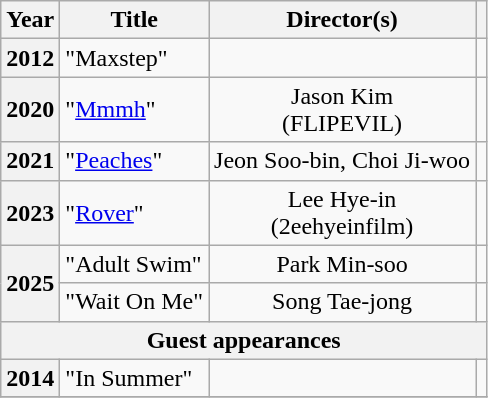<table class="wikitable plainrowheaders">
<tr>
<th scope="col">Year</th>
<th scope="col">Title</th>
<th scope="col">Director(s)</th>
<th scope="col"></th>
</tr>
<tr>
<th scope="row">2012</th>
<td>"Maxstep" </td>
<td></td>
<td style="text-align:center"></td>
</tr>
<tr>
<th scope="row">2020</th>
<td>"<a href='#'>Mmmh</a>"</td>
<td style="text-align:center">Jason Kim<br>(FLIPEVIL)</td>
<td style="text-align:center"></td>
</tr>
<tr>
<th scope="row">2021</th>
<td>"<a href='#'>Peaches</a>"</td>
<td style="text-align:center">Jeon Soo-bin, Choi Ji-woo</td>
<td style="text-align:center"></td>
</tr>
<tr>
<th scope="row">2023</th>
<td>"<a href='#'>Rover</a>"</td>
<td style="text-align:center">Lee Hye-in<br>(2eehyeinfilm)</td>
<td style="text-align:center"></td>
</tr>
<tr>
<th scope="row" rowspan=2>2025</th>
<td>"Adult Swim"</td>
<td style="text-align:center">Park Min-soo</td>
<td style="text-align:center"></td>
</tr>
<tr>
<td>"Wait On Me"</td>
<td style="text-align:center">Song Tae-jong</td>
<td style="text-align:center"></td>
</tr>
<tr>
<th colspan="4">Guest appearances</th>
</tr>
<tr>
<th scope="row">2014</th>
<td>"In Summer" </td>
<td></td>
<td style="text-align:center"></td>
</tr>
<tr>
</tr>
</table>
